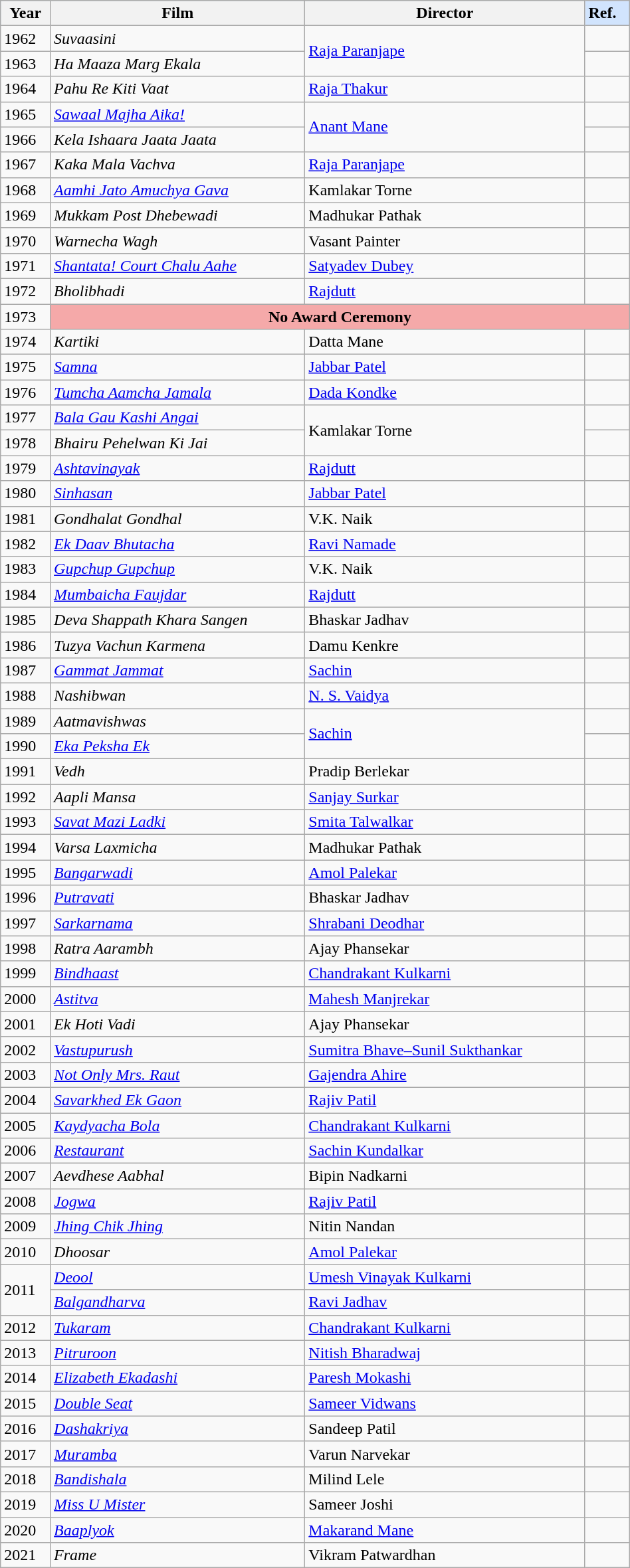<table class="wikitable sortable" style="width:50%;">
<tr style="background:#d1e4fd;">
<th>Year</th>
<th>Film</th>
<th>Director</th>
<td><strong>Ref.</strong></td>
</tr>
<tr>
<td>1962</td>
<td><em>Suvaasini</em></td>
<td rowspan="2"><a href='#'>Raja Paranjape</a></td>
<td></td>
</tr>
<tr>
<td>1963</td>
<td><em>Ha Maaza Marg Ekala</em></td>
<td></td>
</tr>
<tr>
<td>1964</td>
<td><em>Pahu Re Kiti Vaat</em></td>
<td><a href='#'>Raja Thakur</a></td>
<td></td>
</tr>
<tr>
<td>1965</td>
<td><em><a href='#'>Sawaal Majha Aika!</a></em></td>
<td rowspan="2"><a href='#'>Anant Mane</a></td>
<td></td>
</tr>
<tr>
<td>1966</td>
<td><em>Kela Ishaara Jaata Jaata</em></td>
<td></td>
</tr>
<tr>
<td>1967</td>
<td><em>Kaka Mala Vachva</em></td>
<td><a href='#'>Raja Paranjape</a></td>
<td></td>
</tr>
<tr>
<td>1968</td>
<td><em><a href='#'>Aamhi Jato Amuchya Gava</a></em></td>
<td>Kamlakar Torne</td>
<td></td>
</tr>
<tr>
<td>1969</td>
<td><em>Mukkam Post Dhebewadi</em></td>
<td>Madhukar Pathak</td>
<td></td>
</tr>
<tr>
<td>1970</td>
<td><em>Warnecha Wagh</em></td>
<td>Vasant Painter</td>
<td></td>
</tr>
<tr>
<td>1971</td>
<td><em><a href='#'>Shantata! Court Chalu Aahe</a></em></td>
<td><a href='#'>Satyadev Dubey</a></td>
<td></td>
</tr>
<tr>
<td>1972</td>
<td><em>Bholibhadi</em></td>
<td><a href='#'>Rajdutt</a></td>
<td></td>
</tr>
<tr>
<td>1973</td>
<td colspan="3" bgcolor="#F5A9A9" align="center"><strong>No Award Ceremony</strong></td>
</tr>
<tr>
<td>1974</td>
<td><em>Kartiki</em></td>
<td>Datta Mane</td>
<td></td>
</tr>
<tr>
<td>1975</td>
<td><em><a href='#'>Samna</a></em></td>
<td><a href='#'>Jabbar Patel</a></td>
<td></td>
</tr>
<tr>
<td>1976</td>
<td><em><a href='#'>Tumcha Aamcha Jamala</a></em></td>
<td><a href='#'>Dada Kondke</a></td>
<td></td>
</tr>
<tr>
<td>1977</td>
<td><em><a href='#'>Bala Gau Kashi Angai</a></em></td>
<td rowspan="2">Kamlakar Torne</td>
<td></td>
</tr>
<tr>
<td>1978</td>
<td><em>Bhairu Pehelwan Ki Jai</em></td>
<td></td>
</tr>
<tr>
<td>1979</td>
<td><em><a href='#'>Ashtavinayak</a></em></td>
<td><a href='#'>Rajdutt</a></td>
<td></td>
</tr>
<tr>
<td>1980</td>
<td><em><a href='#'>Sinhasan</a></em></td>
<td><a href='#'>Jabbar Patel</a></td>
<td></td>
</tr>
<tr>
<td>1981</td>
<td><em>Gondhalat Gondhal</em></td>
<td>V.K. Naik</td>
<td></td>
</tr>
<tr>
<td>1982</td>
<td><em><a href='#'>Ek Daav Bhutacha</a></em></td>
<td><a href='#'>Ravi Namade</a></td>
<td></td>
</tr>
<tr>
<td>1983</td>
<td><em><a href='#'>Gupchup Gupchup</a></em></td>
<td>V.K. Naik</td>
<td></td>
</tr>
<tr>
<td>1984</td>
<td><em><a href='#'>Mumbaicha Faujdar</a></em></td>
<td><a href='#'>Rajdutt</a></td>
<td></td>
</tr>
<tr>
<td>1985</td>
<td><em>Deva Shappath Khara Sangen</em></td>
<td>Bhaskar Jadhav</td>
<td></td>
</tr>
<tr>
<td>1986</td>
<td><em>Tuzya Vachun Karmena</em></td>
<td>Damu Kenkre</td>
<td></td>
</tr>
<tr>
<td>1987</td>
<td><em><a href='#'>Gammat Jammat</a></em></td>
<td><a href='#'>Sachin</a></td>
<td></td>
</tr>
<tr>
<td>1988</td>
<td><em>Nashibwan</em></td>
<td><a href='#'>N. S. Vaidya</a></td>
<td></td>
</tr>
<tr>
<td>1989</td>
<td><em>Aatmavishwas</em></td>
<td rowspan="2"><a href='#'>Sachin</a></td>
<td></td>
</tr>
<tr>
<td>1990</td>
<td><em><a href='#'>Eka Peksha Ek</a></em></td>
<td></td>
</tr>
<tr>
<td>1991</td>
<td><em>Vedh</em></td>
<td>Pradip Berlekar</td>
<td></td>
</tr>
<tr>
<td>1992</td>
<td><em>Aapli Mansa</em></td>
<td><a href='#'>Sanjay Surkar</a></td>
<td></td>
</tr>
<tr>
<td>1993</td>
<td><em><a href='#'>Savat Mazi Ladki</a></em></td>
<td><a href='#'>Smita Talwalkar</a></td>
<td></td>
</tr>
<tr>
<td>1994</td>
<td><em>Varsa Laxmicha</em></td>
<td>Madhukar Pathak</td>
<td></td>
</tr>
<tr>
<td>1995</td>
<td><em><a href='#'>Bangarwadi</a></em></td>
<td><a href='#'>Amol Palekar</a></td>
<td></td>
</tr>
<tr>
<td>1996</td>
<td><em><a href='#'>Putravati</a></em></td>
<td>Bhaskar Jadhav</td>
<td></td>
</tr>
<tr>
<td>1997</td>
<td><em><a href='#'>Sarkarnama</a></em></td>
<td><a href='#'>Shrabani Deodhar</a></td>
<td></td>
</tr>
<tr>
<td>1998</td>
<td><em>Ratra Aarambh</em></td>
<td>Ajay Phansekar</td>
<td></td>
</tr>
<tr>
<td>1999</td>
<td><em><a href='#'>Bindhaast</a></em></td>
<td><a href='#'>Chandrakant Kulkarni</a></td>
<td></td>
</tr>
<tr>
<td>2000</td>
<td><em><a href='#'>Astitva</a></em></td>
<td><a href='#'>Mahesh Manjrekar</a></td>
<td></td>
</tr>
<tr>
<td>2001</td>
<td><em>Ek Hoti Vadi</em></td>
<td>Ajay Phansekar</td>
<td></td>
</tr>
<tr>
<td>2002</td>
<td><em><a href='#'>Vastupurush</a></em></td>
<td><a href='#'>Sumitra Bhave–Sunil Sukthankar</a></td>
<td></td>
</tr>
<tr>
<td>2003</td>
<td><em><a href='#'>Not Only Mrs. Raut</a></em></td>
<td><a href='#'>Gajendra Ahire</a></td>
<td></td>
</tr>
<tr>
<td>2004</td>
<td><em><a href='#'>Savarkhed Ek Gaon</a></em></td>
<td><a href='#'>Rajiv Patil</a></td>
<td></td>
</tr>
<tr>
<td>2005</td>
<td><em><a href='#'>Kaydyacha Bola</a></em></td>
<td><a href='#'>Chandrakant Kulkarni</a></td>
<td></td>
</tr>
<tr>
<td>2006</td>
<td><em><a href='#'>Restaurant</a></em></td>
<td><a href='#'>Sachin Kundalkar</a></td>
<td></td>
</tr>
<tr>
<td>2007</td>
<td><em>Aevdhese Aabhal</em></td>
<td>Bipin Nadkarni</td>
<td></td>
</tr>
<tr>
<td>2008</td>
<td><em><a href='#'>Jogwa</a></em></td>
<td><a href='#'>Rajiv Patil</a></td>
<td></td>
</tr>
<tr>
<td>2009</td>
<td><em><a href='#'>Jhing Chik Jhing</a></em></td>
<td>Nitin Nandan</td>
<td></td>
</tr>
<tr>
<td>2010</td>
<td><em>Dhoosar</em></td>
<td><a href='#'>Amol Palekar</a></td>
<td></td>
</tr>
<tr>
<td rowspan="2">2011</td>
<td><em><a href='#'>Deool</a></em></td>
<td><a href='#'>Umesh Vinayak Kulkarni</a></td>
<td></td>
</tr>
<tr>
<td><em><a href='#'>Balgandharva</a></em></td>
<td><a href='#'>Ravi Jadhav</a></td>
<td></td>
</tr>
<tr>
<td>2012</td>
<td><em><a href='#'>Tukaram</a></em></td>
<td><a href='#'>Chandrakant Kulkarni</a></td>
<td></td>
</tr>
<tr>
<td>2013</td>
<td><em><a href='#'>Pitruroon</a></em></td>
<td><a href='#'>Nitish Bharadwaj</a></td>
<td></td>
</tr>
<tr>
<td>2014</td>
<td><em><a href='#'>Elizabeth Ekadashi</a></em></td>
<td><a href='#'>Paresh Mokashi</a></td>
<td></td>
</tr>
<tr>
<td>2015</td>
<td><em><a href='#'>Double Seat</a></em></td>
<td><a href='#'>Sameer Vidwans</a></td>
<td></td>
</tr>
<tr>
<td>2016</td>
<td><em><a href='#'>Dashakriya</a></em></td>
<td>Sandeep Patil</td>
<td></td>
</tr>
<tr>
<td>2017</td>
<td><em><a href='#'>Muramba</a></em></td>
<td>Varun Narvekar</td>
<td></td>
</tr>
<tr>
<td>2018</td>
<td><em><a href='#'>Bandishala</a></em></td>
<td>Milind Lele</td>
<td></td>
</tr>
<tr>
<td>2019</td>
<td><em><a href='#'>Miss U Mister</a></em></td>
<td>Sameer Joshi</td>
<td></td>
</tr>
<tr>
<td>2020</td>
<td><em><a href='#'>Baaplyok</a></em></td>
<td><a href='#'>Makarand Mane</a></td>
<td></td>
</tr>
<tr>
<td>2021</td>
<td><em>Frame</em></td>
<td>Vikram Patwardhan</td>
<td></td>
</tr>
</table>
